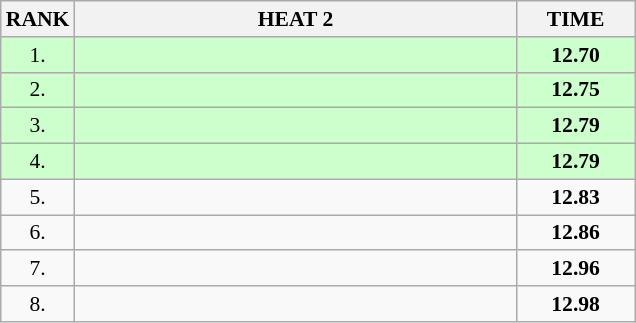<table class="wikitable" style="border-collapse: collapse; font-size: 90%;">
<tr>
<th>RANK</th>
<th style="width: 20em">HEAT 2</th>
<th style="width: 5em">TIME</th>
</tr>
<tr style="background:#ccffcc;">
<td align="center">1.</td>
<td></td>
<td align="center"><strong>12.70</strong></td>
</tr>
<tr style="background:#ccffcc;">
<td align="center">2.</td>
<td></td>
<td align="center"><strong>12.75</strong></td>
</tr>
<tr style="background:#ccffcc;">
<td align="center">3.</td>
<td></td>
<td align="center"><strong>12.79</strong></td>
</tr>
<tr style="background:#ccffcc;">
<td align="center">4.</td>
<td></td>
<td align="center"><strong>12.79</strong></td>
</tr>
<tr>
<td align="center">5.</td>
<td></td>
<td align="center"><strong>12.83</strong></td>
</tr>
<tr>
<td align="center">6.</td>
<td></td>
<td align="center"><strong>12.86</strong></td>
</tr>
<tr>
<td align="center">7.</td>
<td></td>
<td align="center"><strong>12.96</strong></td>
</tr>
<tr>
<td align="center">8.</td>
<td></td>
<td align="center"><strong>12.98</strong></td>
</tr>
</table>
